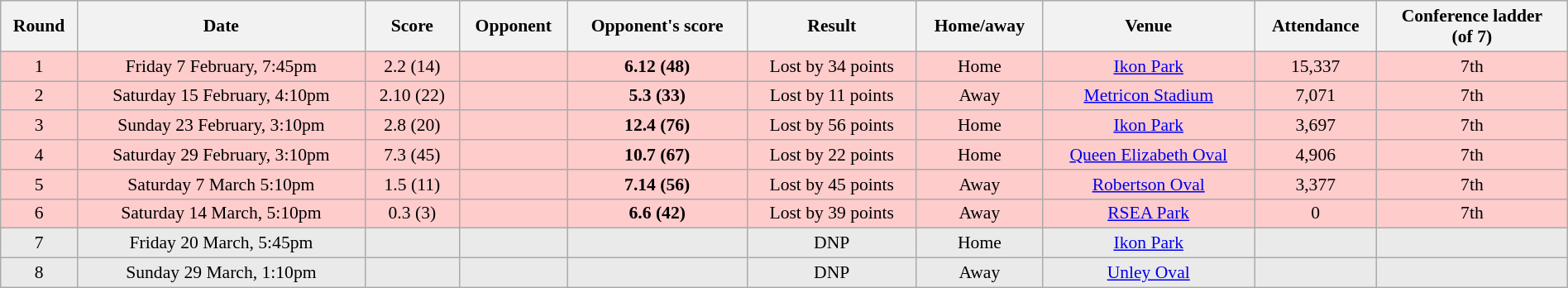<table class="wikitable" style="font-size:90%; text-align:center; width: 100%; margin-left: auto; margin-right: auto">
<tr>
<th>Round</th>
<th>Date</th>
<th>Score</th>
<th>Opponent</th>
<th>Opponent's score</th>
<th>Result</th>
<th>Home/away</th>
<th>Venue</th>
<th>Attendance</th>
<th>Conference ladder<br>(of 7)</th>
</tr>
<tr style="background:#fcc;">
<td>1</td>
<td>Friday 7 February, 7:45pm</td>
<td>2.2 (14)</td>
<td></td>
<td><strong>6.12 (48)</strong></td>
<td>Lost by 34 points</td>
<td>Home</td>
<td><a href='#'>Ikon Park</a></td>
<td>15,337</td>
<td>7th</td>
</tr>
<tr style="background:#fcc;">
<td>2</td>
<td>Saturday 15 February, 4:10pm</td>
<td>2.10 (22)</td>
<td></td>
<td><strong>5.3 (33)</strong></td>
<td>Lost by 11 points</td>
<td>Away</td>
<td><a href='#'>Metricon Stadium</a></td>
<td>7,071</td>
<td>7th</td>
</tr>
<tr style="background:#fcc;">
<td>3</td>
<td>Sunday 23 February, 3:10pm</td>
<td>2.8 (20)</td>
<td></td>
<td><strong>12.4 (76)</strong></td>
<td>Lost by 56 points</td>
<td>Home</td>
<td><a href='#'>Ikon Park</a></td>
<td>3,697</td>
<td>7th</td>
</tr>
<tr style="background:#fcc;">
<td>4</td>
<td>Saturday 29 February, 3:10pm</td>
<td>7.3 (45)</td>
<td></td>
<td><strong>10.7 (67)</strong></td>
<td>Lost by 22 points</td>
<td>Home</td>
<td><a href='#'>Queen Elizabeth Oval</a></td>
<td>4,906</td>
<td>7th</td>
</tr>
<tr style="background:#fcc;">
<td>5</td>
<td>Saturday 7 March 5:10pm</td>
<td>1.5 (11)</td>
<td></td>
<td><strong>7.14 (56)</strong></td>
<td>Lost by 45 points</td>
<td>Away</td>
<td><a href='#'>Robertson Oval</a></td>
<td>3,377</td>
<td>7th</td>
</tr>
<tr style="background:#fcc;">
<td>6</td>
<td>Saturday 14 March, 5:10pm</td>
<td>0.3 (3)</td>
<td></td>
<td><strong>6.6 (42)</strong></td>
<td>Lost by 39 points</td>
<td>Away</td>
<td><a href='#'>RSEA Park</a></td>
<td>0</td>
<td>7th</td>
</tr>
<tr style="background:#EAEAEA;">
<td>7</td>
<td>Friday 20 March, 5:45pm</td>
<td></td>
<td></td>
<td></td>
<td>DNP</td>
<td>Home</td>
<td><a href='#'>Ikon Park</a></td>
<td></td>
<td></td>
</tr>
<tr style="background:#EAEAEA;">
<td>8</td>
<td>Sunday 29 March, 1:10pm</td>
<td></td>
<td></td>
<td></td>
<td>DNP</td>
<td>Away</td>
<td><a href='#'>Unley Oval</a></td>
<td></td>
<td></td>
</tr>
</table>
